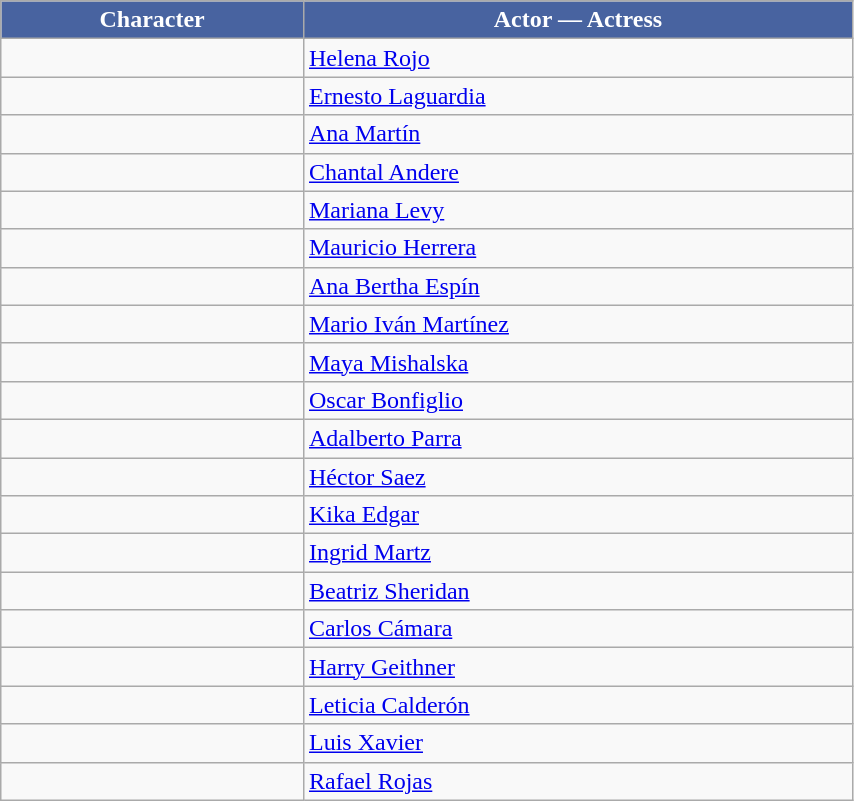<table class="wikitable plainrowheaders" style="width:45%; margin:left;">
<tr style="color:white">
<th scope="col" style="background:#4863a0;">Character</th>
<th scope="col" style="background:#4863a0;">Actor — Actress</th>
</tr>
<tr>
<td></td>
<td><a href='#'>Helena Rojo</a></td>
</tr>
<tr>
<td></td>
<td><a href='#'>Ernesto Laguardia</a></td>
</tr>
<tr>
<td></td>
<td><a href='#'>Ana Martín</a></td>
</tr>
<tr>
<td></td>
<td><a href='#'>Chantal Andere</a></td>
</tr>
<tr>
<td></td>
<td><a href='#'>Mariana Levy</a></td>
</tr>
<tr>
<td></td>
<td><a href='#'>Mauricio Herrera</a></td>
</tr>
<tr>
<td></td>
<td><a href='#'>Ana Bertha Espín</a></td>
</tr>
<tr>
<td></td>
<td><a href='#'>Mario Iván Martínez</a></td>
</tr>
<tr>
<td></td>
<td><a href='#'>Maya Mishalska</a></td>
</tr>
<tr>
<td></td>
<td><a href='#'>Oscar Bonfiglio</a></td>
</tr>
<tr>
<td></td>
<td><a href='#'>Adalberto Parra</a></td>
</tr>
<tr>
<td></td>
<td><a href='#'>Héctor Saez</a></td>
</tr>
<tr>
<td></td>
<td><a href='#'>Kika Edgar</a></td>
</tr>
<tr>
<td></td>
<td><a href='#'>Ingrid Martz</a></td>
</tr>
<tr>
<td></td>
<td><a href='#'>Beatriz Sheridan</a></td>
</tr>
<tr>
<td></td>
<td><a href='#'>Carlos Cámara</a></td>
</tr>
<tr>
<td></td>
<td><a href='#'>Harry Geithner</a></td>
</tr>
<tr>
<td></td>
<td><a href='#'>Leticia Calderón</a></td>
</tr>
<tr>
<td></td>
<td><a href='#'>Luis Xavier</a></td>
</tr>
<tr>
<td></td>
<td><a href='#'>Rafael Rojas</a></td>
</tr>
</table>
